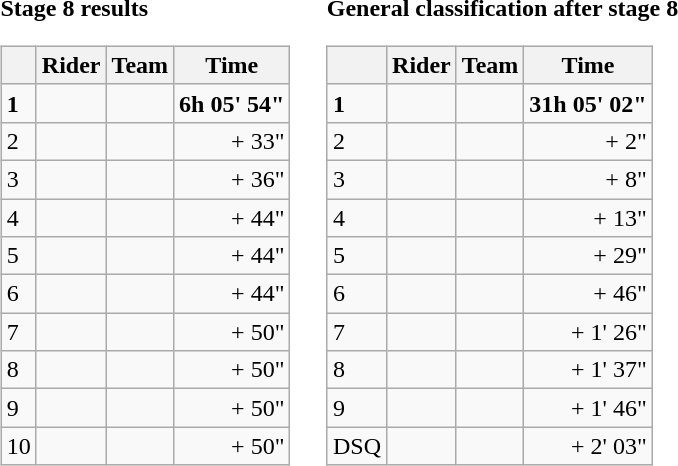<table>
<tr>
<td><strong>Stage 8 results</strong><br><table class="wikitable">
<tr>
<th></th>
<th>Rider</th>
<th>Team</th>
<th>Time</th>
</tr>
<tr>
<td><strong>1</strong></td>
<td><strong></strong></td>
<td><strong></strong></td>
<td align="right"><strong>6h 05' 54"</strong></td>
</tr>
<tr>
<td>2</td>
<td></td>
<td></td>
<td align="right">+ 33"</td>
</tr>
<tr>
<td>3</td>
<td></td>
<td></td>
<td align="right">+ 36"</td>
</tr>
<tr>
<td>4</td>
<td></td>
<td></td>
<td align="right">+ 44"</td>
</tr>
<tr>
<td>5</td>
<td></td>
<td></td>
<td align="right">+ 44"</td>
</tr>
<tr>
<td>6</td>
<td></td>
<td></td>
<td align="right">+ 44"</td>
</tr>
<tr>
<td>7</td>
<td></td>
<td></td>
<td align="right">+ 50"</td>
</tr>
<tr>
<td>8</td>
<td></td>
<td></td>
<td align="right">+ 50"</td>
</tr>
<tr>
<td>9</td>
<td></td>
<td></td>
<td align="right">+ 50"</td>
</tr>
<tr>
<td>10</td>
<td></td>
<td></td>
<td align="right">+ 50"</td>
</tr>
</table>
</td>
<td></td>
<td><strong>General classification after stage 8</strong><br><table class="wikitable">
<tr>
<th></th>
<th>Rider</th>
<th>Team</th>
<th>Time</th>
</tr>
<tr>
<td><strong>1</strong></td>
<td><strong></strong></td>
<td><strong></strong></td>
<td align="right"><strong>31h 05' 02"</strong></td>
</tr>
<tr>
<td>2</td>
<td></td>
<td></td>
<td align="right">+ 2"</td>
</tr>
<tr>
<td>3</td>
<td></td>
<td></td>
<td align="right">+ 8"</td>
</tr>
<tr>
<td>4</td>
<td></td>
<td></td>
<td align="right">+ 13"</td>
</tr>
<tr>
<td>5</td>
<td></td>
<td></td>
<td align="right">+ 29"</td>
</tr>
<tr>
<td>6</td>
<td></td>
<td></td>
<td align="right">+ 46"</td>
</tr>
<tr>
<td>7</td>
<td></td>
<td></td>
<td align="right">+ 1' 26"</td>
</tr>
<tr>
<td>8</td>
<td></td>
<td></td>
<td align="right">+ 1' 37"</td>
</tr>
<tr>
<td>9</td>
<td></td>
<td></td>
<td align="right">+ 1' 46"</td>
</tr>
<tr>
<td>DSQ</td>
<td><s></s></td>
<td></td>
<td align="right">+ 2' 03"</td>
</tr>
</table>
</td>
</tr>
</table>
